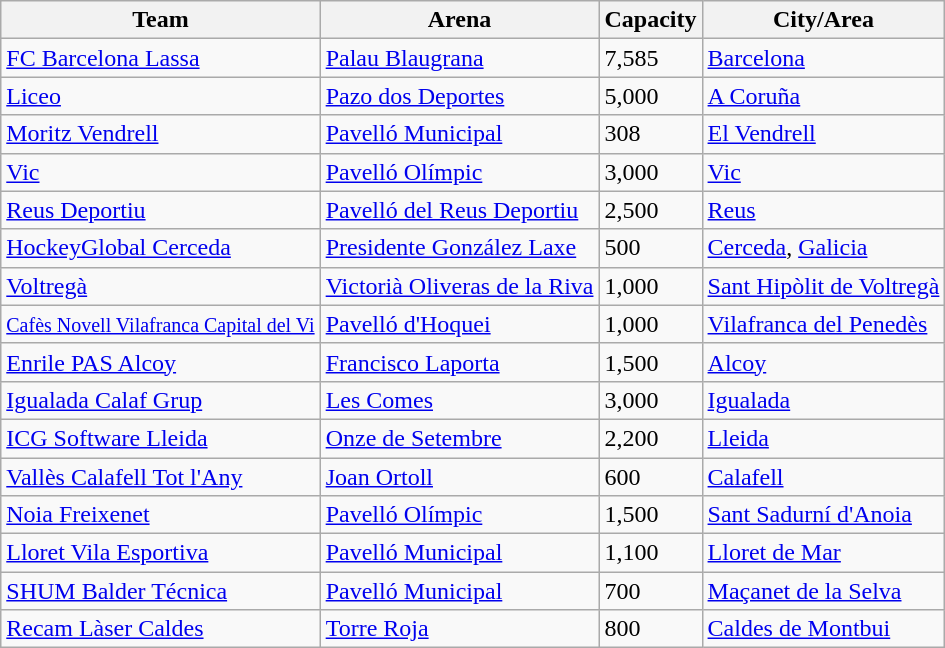<table class="wikitable sortable">
<tr>
<th>Team</th>
<th>Arena</th>
<th>Capacity</th>
<th>City/Area</th>
</tr>
<tr>
<td><a href='#'>FC Barcelona Lassa</a></td>
<td><a href='#'>Palau Blaugrana</a></td>
<td>7,585</td>
<td><a href='#'>Barcelona</a></td>
</tr>
<tr>
<td><a href='#'>Liceo</a></td>
<td><a href='#'>Pazo dos Deportes</a></td>
<td>5,000</td>
<td><a href='#'>A Coruña</a></td>
</tr>
<tr>
<td><a href='#'>Moritz Vendrell</a></td>
<td><a href='#'>Pavelló Municipal</a></td>
<td>308</td>
<td><a href='#'>El Vendrell</a></td>
</tr>
<tr>
<td><a href='#'>Vic</a></td>
<td><a href='#'>Pavelló Olímpic</a></td>
<td>3,000</td>
<td><a href='#'>Vic</a></td>
</tr>
<tr>
<td><a href='#'>Reus Deportiu</a></td>
<td><a href='#'>Pavelló del Reus Deportiu</a></td>
<td>2,500</td>
<td><a href='#'>Reus</a></td>
</tr>
<tr>
<td><a href='#'>HockeyGlobal Cerceda</a></td>
<td><a href='#'>Presidente González Laxe</a></td>
<td>500</td>
<td><a href='#'>Cerceda</a>, <a href='#'>Galicia</a></td>
</tr>
<tr>
<td><a href='#'>Voltregà</a></td>
<td><a href='#'>Victorià Oliveras de la Riva</a></td>
<td>1,000</td>
<td><a href='#'>Sant Hipòlit de Voltregà</a></td>
</tr>
<tr>
<td><a href='#'><small>Cafès Novell Vilafranca Capital del Vi</small></a></td>
<td><a href='#'>Pavelló d'Hoquei</a></td>
<td>1,000</td>
<td><a href='#'>Vilafranca del Penedès</a></td>
</tr>
<tr>
<td><a href='#'>Enrile PAS Alcoy</a></td>
<td><a href='#'>Francisco Laporta</a></td>
<td>1,500</td>
<td><a href='#'>Alcoy</a></td>
</tr>
<tr>
<td><a href='#'>Igualada Calaf Grup</a></td>
<td><a href='#'>Les Comes</a></td>
<td>3,000</td>
<td><a href='#'>Igualada</a></td>
</tr>
<tr>
<td><a href='#'>ICG Software Lleida</a></td>
<td><a href='#'>Onze de Setembre</a></td>
<td>2,200</td>
<td><a href='#'>Lleida</a></td>
</tr>
<tr>
<td><a href='#'>Vallès Calafell Tot l'Any</a></td>
<td><a href='#'>Joan Ortoll</a></td>
<td>600</td>
<td><a href='#'>Calafell</a></td>
</tr>
<tr>
<td><a href='#'>Noia Freixenet</a></td>
<td><a href='#'>Pavelló Olímpic</a></td>
<td>1,500</td>
<td><a href='#'>Sant Sadurní d'Anoia</a></td>
</tr>
<tr>
<td><a href='#'>Lloret Vila Esportiva</a></td>
<td><a href='#'>Pavelló Municipal</a></td>
<td>1,100</td>
<td><a href='#'>Lloret de Mar</a></td>
</tr>
<tr>
<td><a href='#'>SHUM Balder Técnica</a></td>
<td><a href='#'>Pavelló Municipal</a></td>
<td>700</td>
<td><a href='#'>Maçanet de la Selva</a></td>
</tr>
<tr>
<td><a href='#'>Recam Làser Caldes</a></td>
<td><a href='#'>Torre Roja</a></td>
<td>800</td>
<td><a href='#'>Caldes de Montbui</a></td>
</tr>
</table>
